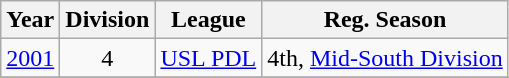<table class="wikitable">
<tr>
<th>Year</th>
<th>Division</th>
<th>League</th>
<th>Reg. Season</th>
</tr>
<tr>
<td><a href='#'>2001</a></td>
<td align=center>4</td>
<td><a href='#'>USL PDL</a></td>
<td>4th, <a href='#'>Mid-South Division</a></td>
</tr>
<tr>
</tr>
</table>
